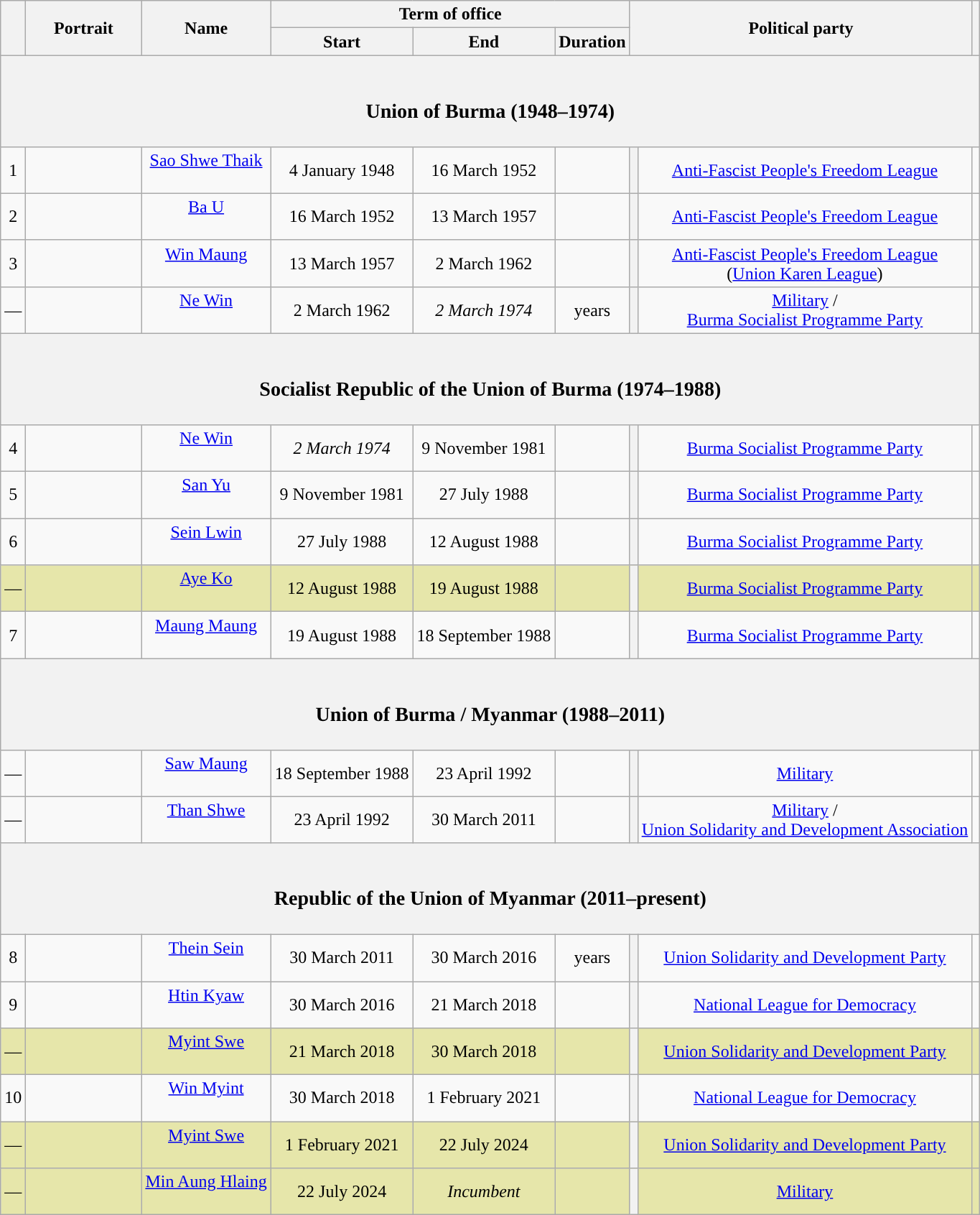<table class="wikitable" style="text-align:center;">
<tr>
<th rowspan=2></th>
<th rowspan=2 width=100>Portrait</th>
<th rowspan=2>Name<br></th>
<th colspan=3>Term of office</th>
<th colspan=2 rowspan=2>Political party</th>
<th rowspan=2></th>
</tr>
<tr>
<th>Start</th>
<th>End</th>
<th>Duration</th>
</tr>
<tr>
<th colspan="9"><br><h3>Union of Burma (1948–1974)</h3></th>
</tr>
<tr>
<td>1</td>
<td></td>
<td><a href='#'>Sao Shwe Thaik</a><br><br></td>
<td>4 January 1948</td>
<td>16 March 1952</td>
<td></td>
<th style="background:"></th>
<td><a href='#'>Anti-Fascist People's Freedom League</a></td>
<td></td>
</tr>
<tr>
<td>2</td>
<td></td>
<td><a href='#'>Ba U</a><br><br></td>
<td>16 March 1952</td>
<td>13 March 1957</td>
<td></td>
<th style="background:"></th>
<td><a href='#'>Anti-Fascist People's Freedom League</a></td>
<td></td>
</tr>
<tr>
<td>3</td>
<td></td>
<td><a href='#'>Win Maung</a><br><br></td>
<td>13 March 1957</td>
<td>2 March 1962<br></td>
<td></td>
<th style="background:"></th>
<td><a href='#'>Anti-Fascist People's Freedom League</a><br>(<a href='#'>Union Karen League</a>)</td>
<td></td>
</tr>
<tr>
<td>—</td>
<td></td>
<td><a href='#'>Ne Win</a><br><br></td>
<td>2 March 1962</td>
<td><em>2 March 1974</em></td>
<td> years</td>
<th style="background:"></th>
<td><a href='#'>Military</a> / <br> <a href='#'>Burma Socialist Programme Party</a></td>
<td></td>
</tr>
<tr>
<th colspan="9"><br><h3>Socialist Republic of the Union of Burma (1974–1988)</h3></th>
</tr>
<tr>
<td>4</td>
<td></td>
<td><a href='#'>Ne Win</a><br><br></td>
<td><em>2 March 1974</em></td>
<td>9 November 1981<br></td>
<td></td>
<th style="background:"></th>
<td><a href='#'>Burma Socialist Programme Party</a></td>
<td></td>
</tr>
<tr>
<td>5</td>
<td></td>
<td><a href='#'>San Yu</a><br><br></td>
<td>9 November 1981</td>
<td>27 July 1988<br></td>
<td></td>
<th style="background:"></th>
<td><a href='#'>Burma Socialist Programme Party</a></td>
<td></td>
</tr>
<tr>
<td>6</td>
<td></td>
<td><a href='#'>Sein Lwin</a><br><br></td>
<td>27 July 1988</td>
<td>12 August 1988<br></td>
<td></td>
<th style="background:"></th>
<td><a href='#'>Burma Socialist Programme Party</a></td>
<td></td>
</tr>
<tr style="background:#e6e6aa;">
<td>—</td>
<td></td>
<td><a href='#'>Aye Ko</a><br><br></td>
<td>12 August 1988</td>
<td>19 August 1988</td>
<td></td>
<th style="background:"></th>
<td><a href='#'>Burma Socialist Programme Party</a></td>
<td></td>
</tr>
<tr>
<td>7</td>
<td></td>
<td><a href='#'>Maung Maung</a><br><br></td>
<td>19 August 1988</td>
<td>18 September 1988<br></td>
<td></td>
<th style="background:"></th>
<td><a href='#'>Burma Socialist Programme Party</a></td>
<td></td>
</tr>
<tr>
<th colspan="9"><br><h3>Union of Burma / Myanmar (1988–2011)</h3></th>
</tr>
<tr>
<td>—</td>
<td></td>
<td><a href='#'>Saw Maung</a><br><br></td>
<td>18 September 1988</td>
<td>23 April 1992<br></td>
<td></td>
<th style="background:"></th>
<td><a href='#'>Military</a></td>
<td></td>
</tr>
<tr>
<td>—</td>
<td></td>
<td><a href='#'>Than Shwe</a><br><br></td>
<td>23 April 1992</td>
<td>30 March 2011</td>
<td></td>
<th style="background:"></th>
<td><a href='#'>Military</a> / <br> <a href='#'>Union Solidarity and Development Association</a></td>
<td></td>
</tr>
<tr>
<th colspan="9"><br><h3>Republic of the Union of Myanmar (2011–present)</h3></th>
</tr>
<tr>
<td>8</td>
<td></td>
<td><a href='#'>Thein Sein</a><br><br></td>
<td>30 March 2011</td>
<td>30 March 2016</td>
<td> years</td>
<th style="background:"></th>
<td><a href='#'>Union Solidarity and Development Party</a></td>
<td></td>
</tr>
<tr>
<td>9</td>
<td></td>
<td><a href='#'>Htin Kyaw</a><br><br></td>
<td>30 March 2016</td>
<td>21 March 2018<br></td>
<td></td>
<th style="background:"></th>
<td><a href='#'>National League for Democracy</a></td>
<td></td>
</tr>
<tr style="background:#e6e6aa;">
<td>—</td>
<td></td>
<td><a href='#'>Myint Swe</a><br><br></td>
<td>21 March 2018</td>
<td>30 March 2018</td>
<td></td>
<th style="background:"></th>
<td><a href='#'>Union Solidarity and Development Party</a></td>
<td></td>
</tr>
<tr>
<td>10</td>
<td></td>
<td><a href='#'>Win Myint</a><br><br></td>
<td>30 March 2018</td>
<td>1 February 2021<br></td>
<td></td>
<th style="background:"></th>
<td><a href='#'>National League for Democracy</a></td>
<td></td>
</tr>
<tr style="background:#e6e6aa;">
<td>—</td>
<td></td>
<td><a href='#'>Myint Swe</a><br><br></td>
<td>1 February 2021</td>
<td>22 July 2024</td>
<td></td>
<th style="background:"></th>
<td><a href='#'>Union Solidarity and Development Party</a></td>
<td></td>
</tr>
<tr style="background:#e6e6aa;">
<td>—</td>
<td></td>
<td><a href='#'>Min Aung Hlaing</a><br><br></td>
<td>22 July 2024</td>
<td><em>Incumbent</em></td>
<td></td>
<th style="background:"></th>
<td><a href='#'>Military</a></td>
<td></td>
</tr>
</table>
